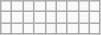<table class="wikitable letters-orange">
<tr>
<td></td>
<td></td>
<td></td>
<td></td>
<td></td>
<td></td>
<td></td>
<td></td>
<td></td>
</tr>
<tr>
<td></td>
<td></td>
<td></td>
<td></td>
<td></td>
<td></td>
<td></td>
<td></td>
<td></td>
</tr>
<tr>
<td></td>
<td></td>
<td></td>
<td></td>
<td></td>
<td></td>
<td></td>
<td></td>
<td></td>
</tr>
</table>
